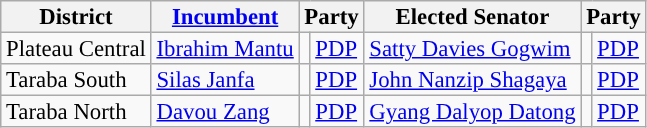<table class="sortable wikitable" style="font-size:95%;line-height:14px;">
<tr>
<th class="unsortable">District</th>
<th class="unsortable"><a href='#'>Incumbent</a></th>
<th colspan="2">Party</th>
<th class="unsortable">Elected Senator</th>
<th colspan="2">Party</th>
</tr>
<tr>
<td>Plateau Central</td>
<td><a href='#'>Ibrahim Mantu</a></td>
<td style="background:"></td>
<td><a href='#'>PDP</a></td>
<td><a href='#'>Satty Davies Gogwim</a></td>
<td style="background:"></td>
<td><a href='#'>PDP</a></td>
</tr>
<tr>
<td>Taraba South</td>
<td><a href='#'>Silas Janfa</a></td>
<td style="background:"></td>
<td><a href='#'>PDP</a></td>
<td><a href='#'>John Nanzip Shagaya</a></td>
<td style="background:"></td>
<td><a href='#'>PDP</a></td>
</tr>
<tr>
<td>Taraba North</td>
<td><a href='#'>Davou Zang</a></td>
<td style="background:"></td>
<td><a href='#'>PDP</a></td>
<td><a href='#'>Gyang Dalyop Datong</a></td>
<td style="background:"></td>
<td><a href='#'>PDP</a></td>
</tr>
</table>
